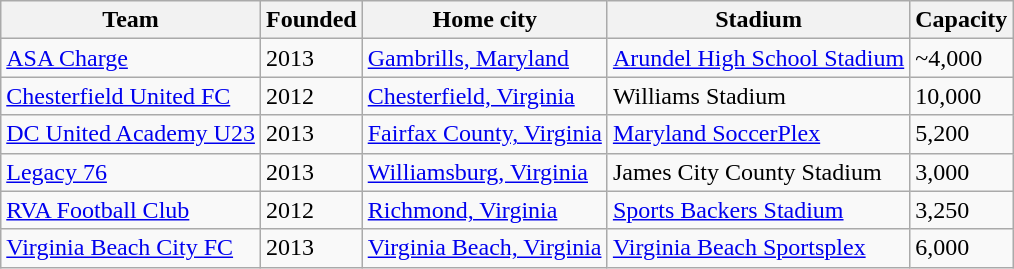<table class="wikitable sortable collapsible collapsed">
<tr>
<th>Team</th>
<th>Founded</th>
<th>Home city</th>
<th>Stadium</th>
<th>Capacity</th>
</tr>
<tr>
<td><a href='#'>ASA Charge</a></td>
<td>2013</td>
<td><a href='#'>Gambrills, Maryland</a></td>
<td><a href='#'>Arundel High School Stadium</a></td>
<td>~4,000</td>
</tr>
<tr>
<td><a href='#'>Chesterfield United FC</a></td>
<td>2012</td>
<td><a href='#'>Chesterfield, Virginia</a></td>
<td>Williams Stadium</td>
<td>10,000</td>
</tr>
<tr>
<td><a href='#'>DC United Academy U23</a></td>
<td>2013</td>
<td><a href='#'>Fairfax County, Virginia</a></td>
<td><a href='#'>Maryland SoccerPlex</a></td>
<td>5,200</td>
</tr>
<tr>
<td><a href='#'>Legacy 76</a></td>
<td>2013</td>
<td><a href='#'>Williamsburg, Virginia</a></td>
<td>James City County Stadium</td>
<td>3,000</td>
</tr>
<tr>
<td><a href='#'>RVA Football Club</a></td>
<td>2012</td>
<td><a href='#'>Richmond, Virginia</a></td>
<td><a href='#'>Sports Backers Stadium</a></td>
<td>3,250</td>
</tr>
<tr>
<td><a href='#'>Virginia Beach City FC</a></td>
<td>2013</td>
<td><a href='#'>Virginia Beach, Virginia</a></td>
<td><a href='#'>Virginia Beach Sportsplex</a></td>
<td>6,000</td>
</tr>
</table>
